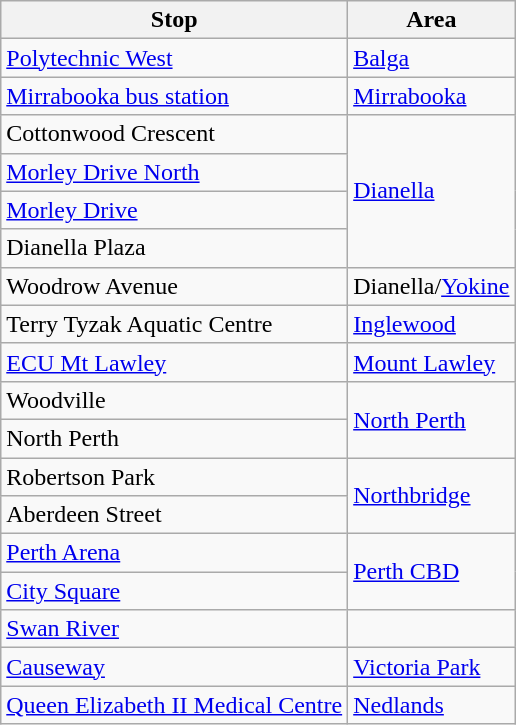<table class=wikitable>
<tr>
<th>Stop</th>
<th>Area</th>
</tr>
<tr>
<td><a href='#'>Polytechnic West</a></td>
<td><a href='#'>Balga</a></td>
</tr>
<tr>
<td><a href='#'>Mirrabooka bus station</a></td>
<td><a href='#'>Mirrabooka</a></td>
</tr>
<tr>
<td>Cottonwood Crescent</td>
<td rowspan=4><a href='#'>Dianella</a></td>
</tr>
<tr>
<td><a href='#'>Morley Drive North</a></td>
</tr>
<tr>
<td><a href='#'>Morley Drive</a></td>
</tr>
<tr>
<td>Dianella Plaza</td>
</tr>
<tr>
<td>Woodrow Avenue</td>
<td>Dianella/<a href='#'>Yokine</a></td>
</tr>
<tr>
<td>Terry Tyzak Aquatic Centre</td>
<td><a href='#'>Inglewood</a></td>
</tr>
<tr>
<td><a href='#'>ECU Mt Lawley</a></td>
<td><a href='#'>Mount Lawley</a></td>
</tr>
<tr>
<td>Woodville</td>
<td rowspan=2><a href='#'>North Perth</a></td>
</tr>
<tr>
<td>North Perth</td>
</tr>
<tr>
<td>Robertson Park</td>
<td rowspan=2><a href='#'>Northbridge</a></td>
</tr>
<tr>
<td>Aberdeen Street</td>
</tr>
<tr>
<td><a href='#'>Perth Arena</a></td>
<td rowspan=2><a href='#'>Perth CBD</a></td>
</tr>
<tr>
<td><a href='#'>City Square</a></td>
</tr>
<tr>
<td><a href='#'>Swan River</a></td>
</tr>
<tr>
<td><a href='#'>Causeway</a></td>
<td><a href='#'>Victoria Park</a></td>
</tr>
<tr>
<td><a href='#'>Queen Elizabeth II Medical Centre</a></td>
<td><a href='#'>Nedlands</a></td>
</tr>
</table>
